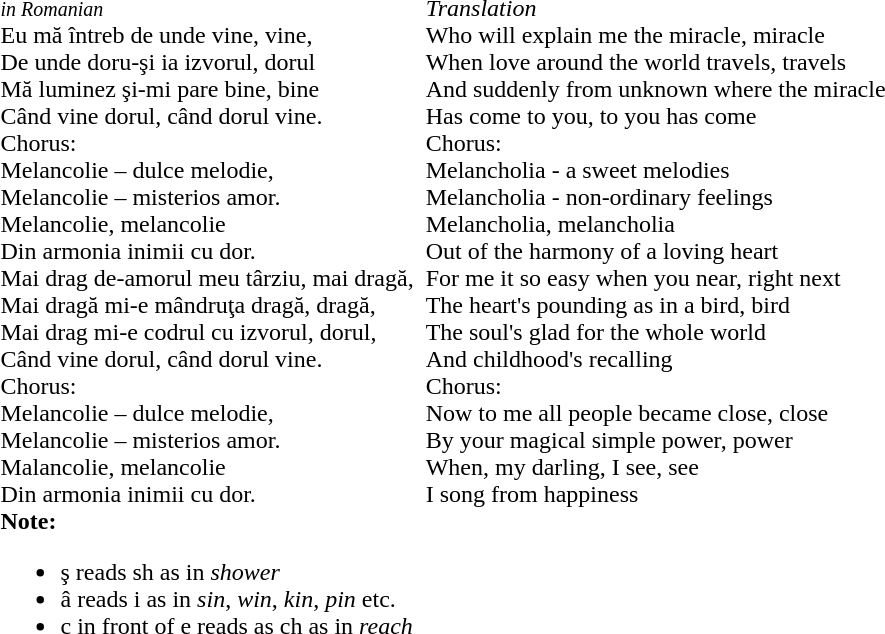<table>
<tr style="vertical-align: top;">
<td><br><small><em>in Romanian</em></small> <br>
Eu mă întreb de unde vine, vine, <br>
De unde doru-şi ia izvorul, dorul <br>
Mă luminez şi-mi pare bine, bine <br>
Când vine dorul, când dorul vine.<br>Chorus: <br>
Melancolie – dulce melodie, <br>
Melancolie – misterios amor. <br>
Melancolie, melancolie <br>
Din armonia inimii cu dor.<br>Mai drag de-amorul meu târziu, mai dragă, <br>
Mai dragă mi-e mândruţa dragă, dragă, <br>
Mai drag mi-e codrul cu izvorul, dorul, <br>
Când vine dorul, când dorul vine.<br>Chorus: <br>
Melancolie – dulce melodie, <br>
Melancolie – misterios amor. <br>
Malancolie, melancolie <br>
Din armonia inimii cu dor. <br>
<strong>Note:</strong><ul><li>ş reads sh as in <em>shower</em></li><li>â reads i as in <em>sin</em>, <em>win</em>, <em>kin</em>, <em>pin</em> etc.</li><li>c in front of e reads as ch as in <em>reach</em></li></ul></td>
<td></td>
<td><br><em>Translation</em> <br>
Who will explain me the miracle, miracle <br>
When love around the world travels, travels <br>
And suddenly from unknown where the miracle <br>
Has come to you, to you has come<br>Chorus: <br>
Melancholia - a sweet melodies <br>
Melancholia - non-ordinary feelings <br>
Melancholia, melancholia <br>
Out of the harmony of a loving heart<br>For me it so easy when you near, right next <br>
The heart's pounding as in a bird, bird <br>
The soul's glad for the whole world <br>
And childhood's recalling<br>Chorus:<br>Now to me all people became close, close <br>
By your magical simple power, power <br>
When, my darling, I see, see <br>
I song from happiness</td>
</tr>
</table>
